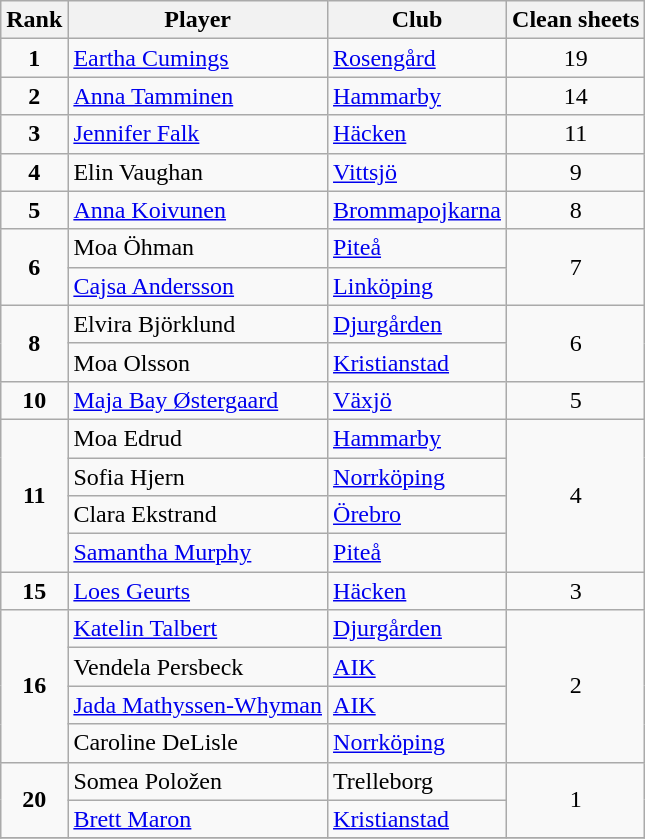<table class="wikitable" style="text-align:center">
<tr>
<th>Rank</th>
<th>Player</th>
<th>Club</th>
<th>Clean sheets</th>
</tr>
<tr>
<td><strong>1</strong></td>
<td align="left"> <a href='#'>Eartha Cumings</a></td>
<td align="left"><a href='#'>Rosengård</a></td>
<td>19</td>
</tr>
<tr>
<td><strong>2</strong></td>
<td align="left"> <a href='#'>Anna Tamminen</a></td>
<td align="left"><a href='#'>Hammarby</a></td>
<td>14</td>
</tr>
<tr>
<td><strong>3</strong></td>
<td align="left"> <a href='#'>Jennifer Falk</a></td>
<td align="left"><a href='#'>Häcken</a></td>
<td>11</td>
</tr>
<tr>
<td><strong>4</strong></td>
<td align="left"> Elin Vaughan</td>
<td align="left"><a href='#'>Vittsjö</a></td>
<td>9</td>
</tr>
<tr>
<td><strong>5</strong></td>
<td align="left"> <a href='#'>Anna Koivunen</a></td>
<td align="left"><a href='#'>Brommapojkarna</a></td>
<td>8</td>
</tr>
<tr>
<td rowspan = 2><strong>6</strong></td>
<td align="left"> Moa Öhman</td>
<td align="left"><a href='#'>Piteå</a></td>
<td rowspan = 2>7</td>
</tr>
<tr>
<td align="left"> <a href='#'>Cajsa Andersson</a></td>
<td align="left"><a href='#'>Linköping</a></td>
</tr>
<tr>
<td rowspan = 2><strong>8</strong></td>
<td align="left"> Elvira Björklund</td>
<td align="left"><a href='#'>Djurgården</a></td>
<td rowspan = 2>6</td>
</tr>
<tr>
<td align="left"> Moa Olsson</td>
<td align="left"><a href='#'>Kristianstad</a></td>
</tr>
<tr>
<td><strong>10</strong></td>
<td align="left"> <a href='#'>Maja Bay Østergaard</a></td>
<td align="left"><a href='#'>Växjö</a></td>
<td>5</td>
</tr>
<tr>
<td rowspan = 4><strong>11</strong></td>
<td align="left"> Moa Edrud</td>
<td align="left"><a href='#'>Hammarby</a></td>
<td rowspan = 4>4</td>
</tr>
<tr>
<td align="left"> Sofia Hjern</td>
<td align="left"><a href='#'>Norrköping</a></td>
</tr>
<tr>
<td align="left"> Clara Ekstrand</td>
<td align="left"><a href='#'>Örebro</a></td>
</tr>
<tr>
<td align="left"> <a href='#'>Samantha Murphy</a></td>
<td align="left"><a href='#'>Piteå</a></td>
</tr>
<tr>
<td><strong>15</strong></td>
<td align="left"> <a href='#'>Loes Geurts</a></td>
<td align="left"><a href='#'>Häcken</a></td>
<td>3</td>
</tr>
<tr>
<td rowspan = 4><strong>16</strong></td>
<td align="left"> <a href='#'>Katelin Talbert</a></td>
<td align="left"><a href='#'>Djurgården</a></td>
<td rowspan = 4>2</td>
</tr>
<tr>
<td align="left"> Vendela Persbeck</td>
<td align="left"><a href='#'>AIK</a></td>
</tr>
<tr>
<td align="left"> <a href='#'>Jada Mathyssen-Whyman</a></td>
<td align="left"><a href='#'>AIK</a></td>
</tr>
<tr>
<td align="left"> Caroline DeLisle</td>
<td align="left"><a href='#'>Norrköping</a></td>
</tr>
<tr>
<td rowspan = 2><strong>20</strong></td>
<td align="left"> Somea Položen</td>
<td align="left">Trelleborg</td>
<td rowspan = 2>1</td>
</tr>
<tr>
<td align="left"> <a href='#'>Brett Maron</a></td>
<td align="left"><a href='#'>Kristianstad</a></td>
</tr>
<tr>
</tr>
</table>
